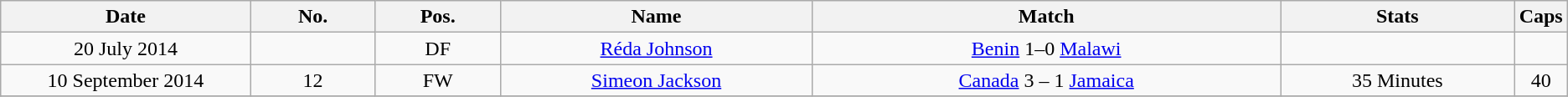<table class="wikitable">
<tr>
<th width=16%>Date</th>
<th width=8%>No.</th>
<th width=8%>Pos.</th>
<th width=20%>Name</th>
<th width=30%>Match</th>
<th width=15%>Stats</th>
<th width=8%>Caps</th>
</tr>
<tr>
<td style="text-align:center;">20 July 2014 </td>
<td></td>
<td style="text-align:center;">DF</td>
<td style="text-align:center;"> <a href='#'>Réda Johnson</a></td>
<td style="text-align:center;"> <a href='#'>Benin</a> 1–0 <a href='#'>Malawi</a> </td>
<td style="text-align:center;"></td>
<td style="text-align:center;"></td>
</tr>
<tr>
<td style="text-align:center;">10 September 2014</td>
<td style="text-align:center;">12</td>
<td style="text-align:center;">FW</td>
<td style="text-align:center;"> <a href='#'>Simeon Jackson</a></td>
<td style="text-align:center;"> <a href='#'>Canada</a> 3 – 1 <a href='#'>Jamaica</a> </td>
<td style="text-align:center;">35 Minutes</td>
<td style="text-align:center;">40</td>
</tr>
<tr>
</tr>
</table>
